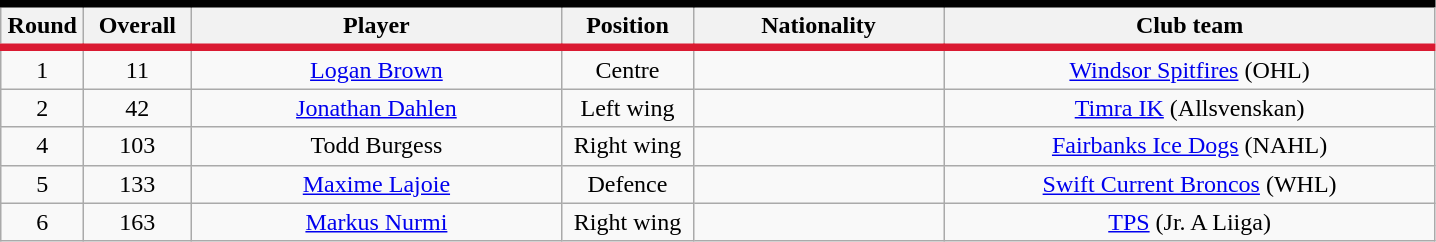<table class="wikitable sortable" style="text-align:center">
<tr style= "background:#FFFFFF; border-top:#010101 5px solid; border-bottom:#DA1A32 5px solid;">
<th style="width:3em">Round</th>
<th style="width:4em">Overall</th>
<th style="width:15em">Player</th>
<th style="width:5em">Position</th>
<th style="width:10em">Nationality</th>
<th style="width:20em">Club team</th>
</tr>
<tr>
<td>1</td>
<td>11 <br></td>
<td><a href='#'>Logan Brown</a></td>
<td>Centre</td>
<td></td>
<td><a href='#'>Windsor Spitfires</a> (OHL)</td>
</tr>
<tr>
<td>2</td>
<td>42</td>
<td><a href='#'>Jonathan Dahlen</a></td>
<td>Left wing</td>
<td></td>
<td><a href='#'>Timra IK</a> (Allsvenskan)</td>
</tr>
<tr>
<td>4</td>
<td>103</td>
<td>Todd Burgess</td>
<td>Right wing</td>
<td></td>
<td><a href='#'>Fairbanks Ice Dogs</a> (NAHL)</td>
</tr>
<tr>
<td>5</td>
<td>133</td>
<td><a href='#'>Maxime Lajoie</a></td>
<td>Defence</td>
<td></td>
<td><a href='#'>Swift Current Broncos</a> (WHL)</td>
</tr>
<tr>
<td>6</td>
<td>163</td>
<td><a href='#'>Markus Nurmi</a></td>
<td>Right wing</td>
<td></td>
<td><a href='#'>TPS</a> (Jr. A Liiga)</td>
</tr>
</table>
